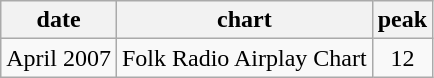<table class="wikitable" style="text-align:center">
<tr>
<th>date</th>
<th>chart</th>
<th>peak</th>
</tr>
<tr>
<td>April 2007</td>
<td>Folk Radio Airplay Chart</td>
<td>12 </td>
</tr>
</table>
